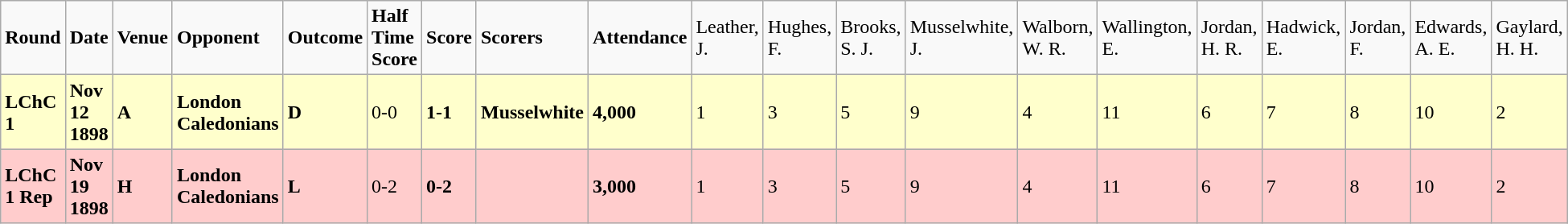<table class="wikitable">
<tr>
<td><strong>Round</strong></td>
<td><strong>Date</strong></td>
<td><strong>Venue</strong></td>
<td><strong>Opponent</strong></td>
<td><strong>Outcome</strong></td>
<td><strong>Half Time Score</strong></td>
<td><strong>Score</strong></td>
<td><strong>Scorers</strong></td>
<td><strong>Attendance</strong></td>
<td>Leather, J.</td>
<td>Hughes, F.</td>
<td>Brooks, S. J.</td>
<td>Musselwhite, J.</td>
<td>Walborn, W. R.</td>
<td>Wallington, E.</td>
<td>Jordan, H. R.</td>
<td>Hadwick, E.</td>
<td>Jordan, F.</td>
<td>Edwards, A. E.</td>
<td>Gaylard, H. H.</td>
</tr>
<tr bgcolor="#FFFFCC">
<td><strong>LChC 1</strong></td>
<td><strong>Nov 12 1898</strong></td>
<td><strong>A</strong></td>
<td><strong>London Caledonians</strong></td>
<td><strong>D</strong></td>
<td>0-0</td>
<td><strong>1-1</strong></td>
<td><strong>Musselwhite</strong></td>
<td><strong>4,000</strong></td>
<td>1</td>
<td>3</td>
<td>5</td>
<td>9</td>
<td>4</td>
<td>11</td>
<td>6</td>
<td>7</td>
<td>8</td>
<td>10</td>
<td>2</td>
</tr>
<tr bgcolor="#FFCCCC">
<td><strong>LChC 1 Rep</strong></td>
<td><strong>Nov 19 1898</strong></td>
<td><strong>H</strong></td>
<td><strong>London Caledonians</strong></td>
<td><strong>L</strong></td>
<td>0-2</td>
<td><strong>0-2</strong></td>
<td></td>
<td><strong>3,000</strong></td>
<td>1</td>
<td>3</td>
<td>5</td>
<td>9</td>
<td>4</td>
<td>11</td>
<td>6</td>
<td>7</td>
<td>8</td>
<td>10</td>
<td>2</td>
</tr>
</table>
